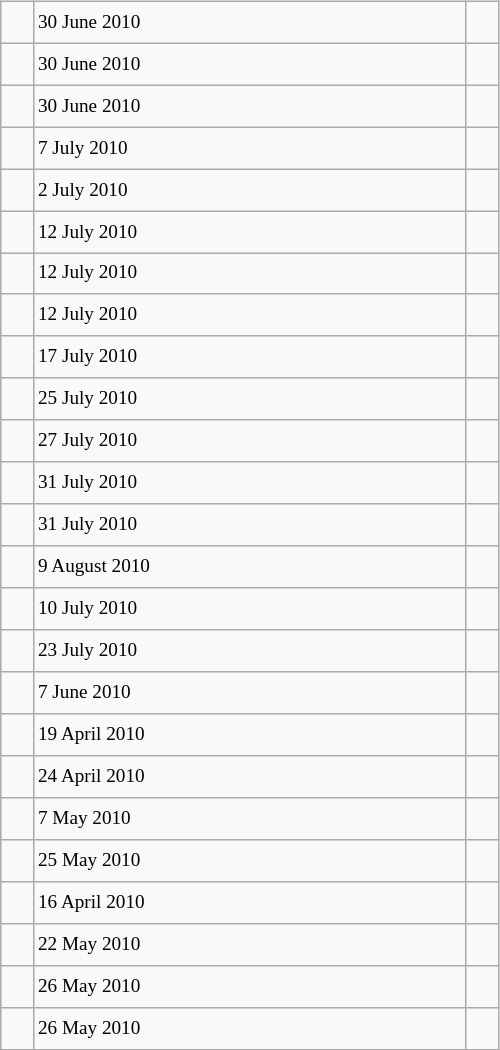<table class="wikitable" style="font-size: 80%; float: left; width: 26em; margin-right: 1em; height: 700px">
<tr>
<td></td>
<td>30 June 2010</td>
<td></td>
</tr>
<tr>
<td></td>
<td>30 June 2010</td>
<td></td>
</tr>
<tr>
<td></td>
<td>30 June 2010</td>
<td></td>
</tr>
<tr>
<td></td>
<td>7 July 2010</td>
<td></td>
</tr>
<tr>
<td></td>
<td>2 July 2010</td>
<td></td>
</tr>
<tr>
<td></td>
<td>12 July 2010</td>
<td></td>
</tr>
<tr>
<td></td>
<td>12 July 2010</td>
<td></td>
</tr>
<tr>
<td></td>
<td>12 July 2010</td>
<td></td>
</tr>
<tr>
<td></td>
<td>17 July 2010</td>
<td></td>
</tr>
<tr>
<td></td>
<td>25 July 2010</td>
<td></td>
</tr>
<tr>
<td></td>
<td>27 July 2010</td>
<td></td>
</tr>
<tr>
<td></td>
<td>31 July 2010</td>
<td></td>
</tr>
<tr>
<td></td>
<td>31 July 2010</td>
<td></td>
</tr>
<tr>
<td></td>
<td>9 August 2010</td>
<td></td>
</tr>
<tr>
<td></td>
<td>10 July 2010</td>
<td></td>
</tr>
<tr>
<td></td>
<td>23 July 2010</td>
<td></td>
</tr>
<tr>
<td></td>
<td>7 June 2010</td>
<td></td>
</tr>
<tr>
<td></td>
<td>19 April 2010</td>
<td></td>
</tr>
<tr>
<td></td>
<td>24 April 2010</td>
<td></td>
</tr>
<tr>
<td></td>
<td>7 May 2010</td>
<td></td>
</tr>
<tr>
<td></td>
<td>25 May 2010</td>
<td></td>
</tr>
<tr>
<td></td>
<td>16 April 2010</td>
<td></td>
</tr>
<tr>
<td></td>
<td>22 May 2010</td>
<td></td>
</tr>
<tr>
<td></td>
<td>26 May 2010</td>
<td></td>
</tr>
<tr>
<td></td>
<td>26 May 2010</td>
<td></td>
</tr>
</table>
